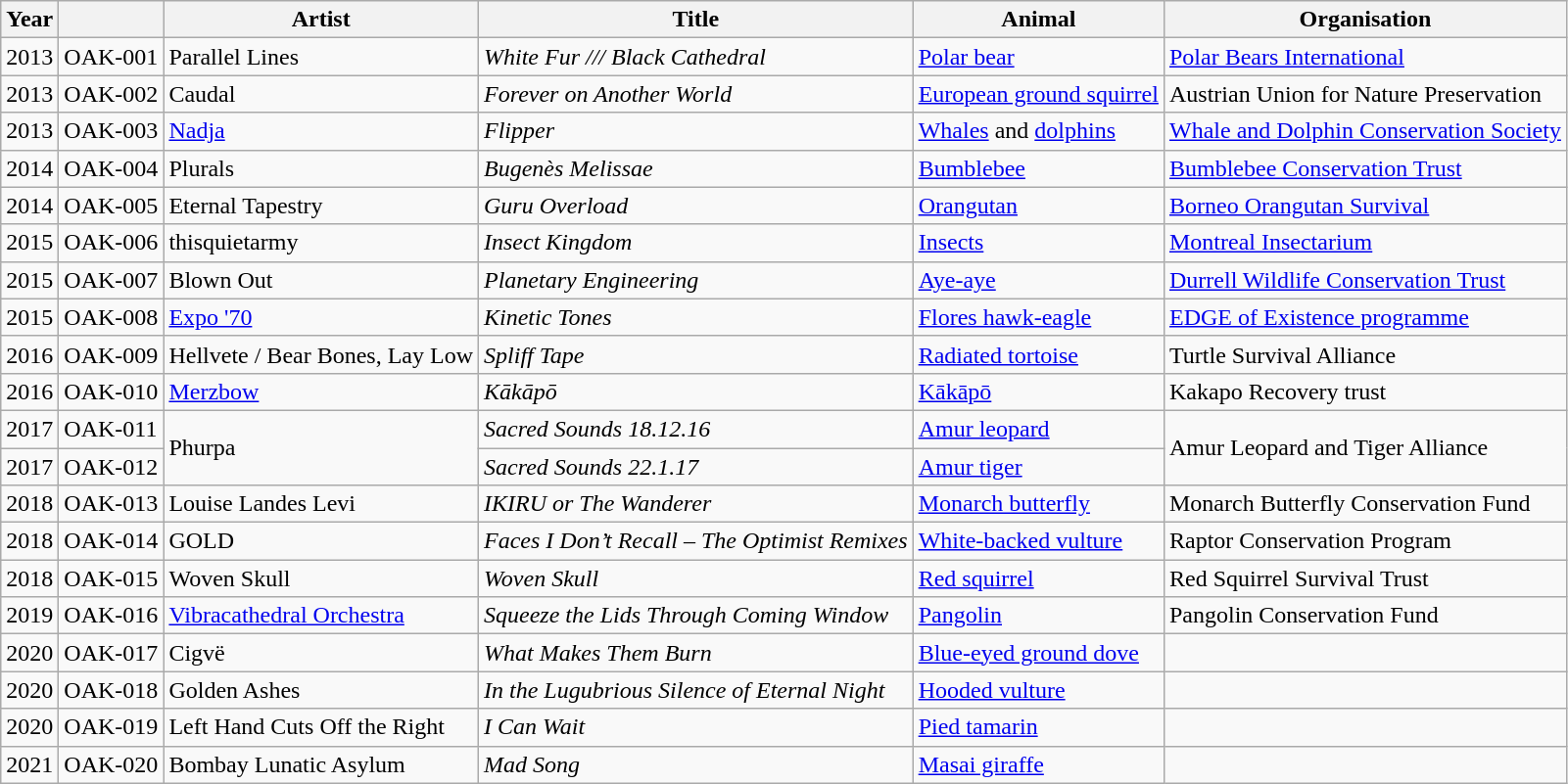<table class="wikitable">
<tr>
<th>Year</th>
<th></th>
<th>Artist</th>
<th>Title</th>
<th>Animal</th>
<th>Organisation</th>
</tr>
<tr>
<td>2013</td>
<td>OAK-001</td>
<td>Parallel Lines</td>
<td><em>White Fur /// Black Cathedral</em></td>
<td><a href='#'>Polar bear</a></td>
<td><a href='#'>Polar Bears International</a></td>
</tr>
<tr>
<td>2013</td>
<td>OAK-002</td>
<td>Caudal</td>
<td><em>Forever on Another World</em></td>
<td><a href='#'>European ground squirrel</a></td>
<td>Austrian Union for Nature Preservation</td>
</tr>
<tr>
<td>2013</td>
<td>OAK-003</td>
<td><a href='#'>Nadja</a></td>
<td><em>Flipper</em></td>
<td><a href='#'>Whales</a> and <a href='#'>dolphins</a></td>
<td><a href='#'>Whale and Dolphin Conservation Society</a></td>
</tr>
<tr>
<td>2014</td>
<td>OAK-004</td>
<td>Plurals</td>
<td><em>Bugenès Melissae</em></td>
<td><a href='#'>Bumblebee</a></td>
<td><a href='#'>Bumblebee Conservation Trust</a></td>
</tr>
<tr>
<td>2014</td>
<td>OAK-005</td>
<td>Eternal Tapestry</td>
<td><em>Guru Overload</em></td>
<td><a href='#'>Orangutan</a></td>
<td><a href='#'>Borneo Orangutan Survival</a></td>
</tr>
<tr>
<td>2015</td>
<td>OAK-006</td>
<td>thisquietarmy</td>
<td><em>Insect Kingdom</em></td>
<td><a href='#'>Insects</a></td>
<td><a href='#'>Montreal Insectarium</a></td>
</tr>
<tr>
<td>2015</td>
<td>OAK-007</td>
<td>Blown Out</td>
<td><em>Planetary Engineering</em></td>
<td><a href='#'>Aye-aye</a></td>
<td><a href='#'>Durrell Wildlife Conservation Trust</a></td>
</tr>
<tr>
<td>2015</td>
<td>OAK-008</td>
<td><a href='#'>Expo '70</a></td>
<td><em>Kinetic Tones</em></td>
<td><a href='#'>Flores hawk-eagle</a></td>
<td><a href='#'>EDGE of Existence programme</a></td>
</tr>
<tr>
<td>2016</td>
<td>OAK-009</td>
<td>Hellvete / Bear Bones, Lay Low</td>
<td><em>Spliff Tape</em></td>
<td><a href='#'>Radiated tortoise</a></td>
<td>Turtle Survival Alliance</td>
</tr>
<tr>
<td>2016</td>
<td>OAK-010</td>
<td><a href='#'>Merzbow</a></td>
<td><em>Kākāpō</em></td>
<td><a href='#'>Kākāpō</a></td>
<td>Kakapo Recovery trust</td>
</tr>
<tr>
<td>2017</td>
<td>OAK-011</td>
<td rowspan="2">Phurpa</td>
<td><em>Sacred Sounds 18.12.16</em></td>
<td><a href='#'>Amur leopard</a></td>
<td rowspan="2">Amur Leopard and Tiger Alliance</td>
</tr>
<tr>
<td>2017</td>
<td>OAK-012</td>
<td><em>Sacred Sounds 22.1.17</em></td>
<td><a href='#'>Amur tiger</a></td>
</tr>
<tr>
<td>2018</td>
<td>OAK-013</td>
<td>Louise Landes Levi</td>
<td><em>IKIRU or The Wanderer</em></td>
<td><a href='#'>Monarch butterfly</a></td>
<td>Monarch Butterfly Conservation Fund</td>
</tr>
<tr>
<td>2018</td>
<td>OAK-014</td>
<td>GOLD</td>
<td><em>Faces I Don’t Recall – The Optimist Remixes</em></td>
<td><a href='#'>White-backed vulture</a></td>
<td>Raptor Conservation Program</td>
</tr>
<tr>
<td>2018</td>
<td>OAK-015</td>
<td>Woven Skull</td>
<td><em>Woven Skull</em></td>
<td><a href='#'>Red squirrel</a></td>
<td>Red Squirrel Survival Trust</td>
</tr>
<tr>
<td>2019</td>
<td>OAK-016</td>
<td><a href='#'>Vibracathedral Orchestra</a></td>
<td><em>Squeeze the Lids Through Coming Window</em></td>
<td><a href='#'>Pangolin</a></td>
<td>Pangolin Conservation Fund</td>
</tr>
<tr>
<td>2020</td>
<td>OAK-017</td>
<td>Cigvë</td>
<td><em>What Makes Them Burn</em></td>
<td><a href='#'>Blue-eyed ground dove</a></td>
<td></td>
</tr>
<tr>
<td>2020</td>
<td>OAK-018</td>
<td>Golden Ashes</td>
<td><em>In the Lugubrious Silence of Eternal Night</em></td>
<td><a href='#'>Hooded vulture</a></td>
<td></td>
</tr>
<tr>
<td>2020</td>
<td>OAK-019</td>
<td>Left Hand Cuts Off the Right</td>
<td><em>I Can Wait</em></td>
<td><a href='#'>Pied tamarin</a></td>
<td></td>
</tr>
<tr>
<td>2021</td>
<td>OAK-020</td>
<td>Bombay Lunatic Asylum</td>
<td><em>Mad Song</em></td>
<td><a href='#'>Masai giraffe</a></td>
<td></td>
</tr>
</table>
